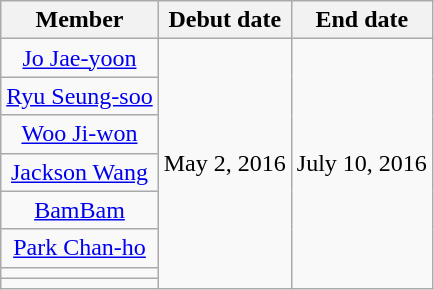<table class="wikitable" style="text-align:center;">
<tr>
<th>Member</th>
<th>Debut date</th>
<th>End date</th>
</tr>
<tr>
<td><a href='#'>Jo Jae-yoon</a></td>
<td rowspan=8>May 2, 2016</td>
<td rowspan=8>July 10, 2016</td>
</tr>
<tr>
<td><a href='#'>Ryu Seung-soo</a></td>
</tr>
<tr>
<td><a href='#'>Woo Ji-won</a></td>
</tr>
<tr>
<td><a href='#'>Jackson Wang</a></td>
</tr>
<tr>
<td><a href='#'>BamBam</a></td>
</tr>
<tr>
<td><a href='#'>Park Chan-ho</a></td>
</tr>
<tr>
<td></td>
</tr>
<tr>
<td></td>
</tr>
</table>
